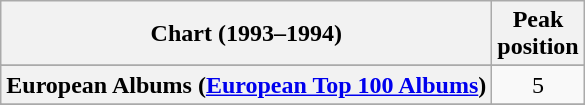<table class="wikitable sortable plainrowheaders">
<tr>
<th scope="col">Chart (1993–1994)</th>
<th scope="col">Peak<br>position</th>
</tr>
<tr>
</tr>
<tr>
</tr>
<tr>
</tr>
<tr>
<th scope="row">European Albums (<a href='#'>European Top 100 Albums</a>)</th>
<td align="center">5</td>
</tr>
<tr>
</tr>
<tr>
</tr>
<tr>
</tr>
<tr>
</tr>
<tr>
</tr>
<tr>
</tr>
<tr>
</tr>
</table>
